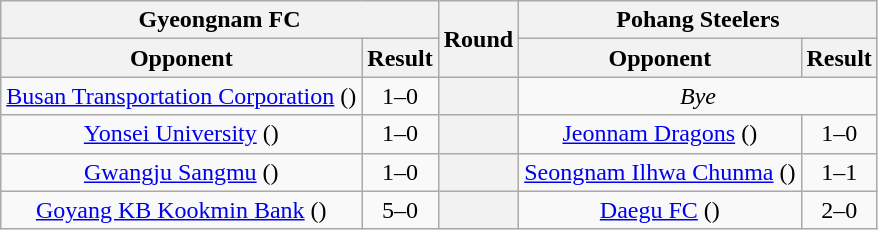<table class="wikitable" style="text-align:center">
<tr>
<th colspan="2">Gyeongnam FC</th>
<th rowspan="2">Round</th>
<th colspan="2">Pohang Steelers</th>
</tr>
<tr>
<th>Opponent</th>
<th>Result</th>
<th>Opponent</th>
<th>Result</th>
</tr>
<tr>
<td><a href='#'>Busan Transportation Corporation</a> ()</td>
<td>1–0</td>
<th></th>
<td colspan="2"><em>Bye</em></td>
</tr>
<tr>
<td><a href='#'>Yonsei University</a> ()</td>
<td>1–0</td>
<th></th>
<td><a href='#'>Jeonnam Dragons</a> ()</td>
<td>1–0</td>
</tr>
<tr>
<td><a href='#'>Gwangju Sangmu</a> ()</td>
<td>1–0</td>
<th></th>
<td><a href='#'>Seongnam Ilhwa Chunma</a> ()</td>
<td>1–1<br></td>
</tr>
<tr>
<td><a href='#'>Goyang KB Kookmin Bank</a> ()</td>
<td>5–0</td>
<th></th>
<td><a href='#'>Daegu FC</a> ()</td>
<td>2–0</td>
</tr>
</table>
